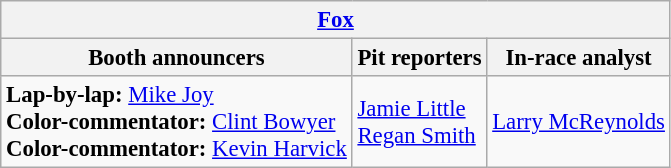<table class="wikitable" style="font-size: 95%">
<tr>
<th colspan="3"><a href='#'>Fox</a></th>
</tr>
<tr>
<th>Booth announcers</th>
<th>Pit reporters</th>
<th>In-race analyst</th>
</tr>
<tr>
<td><strong>Lap-by-lap:</strong> <a href='#'>Mike Joy</a><br><strong>Color-commentator:</strong> <a href='#'>Clint Bowyer</a><br><strong>Color-commentator:</strong> <a href='#'>Kevin Harvick</a></td>
<td><a href='#'>Jamie Little</a><br><a href='#'>Regan Smith</a></td>
<td><a href='#'>Larry McReynolds</a></td>
</tr>
</table>
